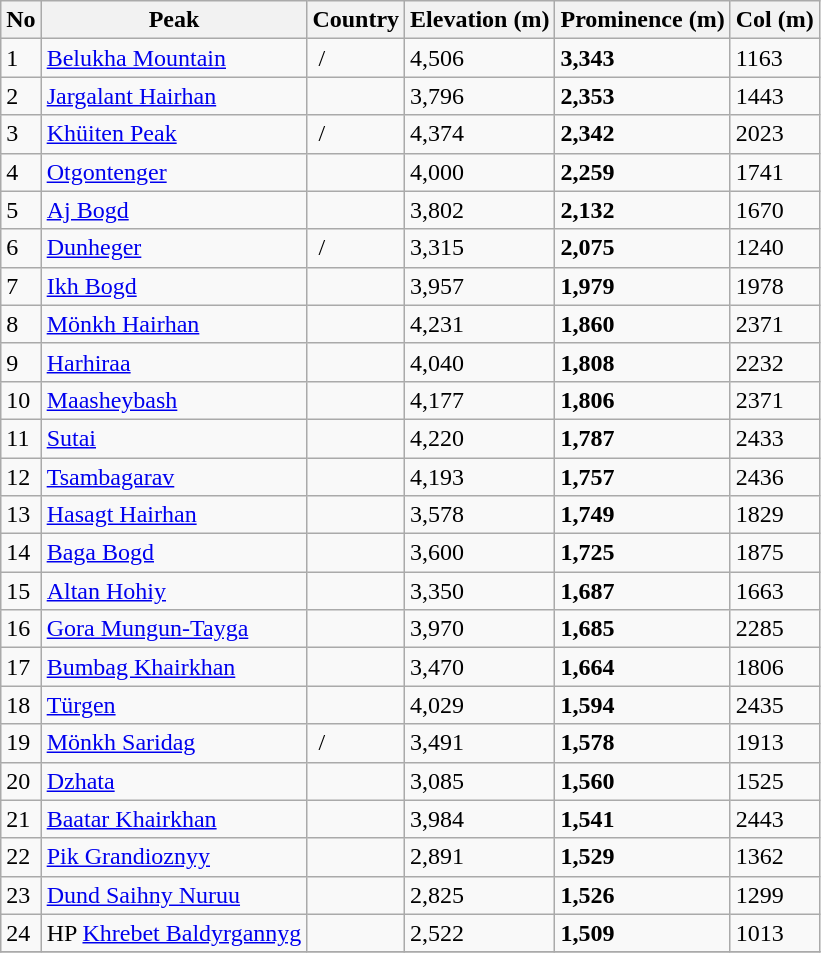<table class="wikitable sortable">
<tr>
<th>No</th>
<th>Peak</th>
<th>Country</th>
<th>Elevation (m)</th>
<th>Prominence (m)</th>
<th>Col (m)</th>
</tr>
<tr>
<td>1</td>
<td><a href='#'>Belukha Mountain</a></td>
<td> / </td>
<td>4,506</td>
<td><strong>3,343</strong></td>
<td>1163</td>
</tr>
<tr>
<td>2</td>
<td><a href='#'>Jargalant Hairhan</a></td>
<td></td>
<td>3,796</td>
<td><strong>2,353</strong></td>
<td>1443</td>
</tr>
<tr>
<td>3</td>
<td><a href='#'>Khüiten Peak</a></td>
<td> / </td>
<td>4,374</td>
<td><strong>2,342</strong></td>
<td>2023</td>
</tr>
<tr>
<td>4</td>
<td><a href='#'>Otgontenger</a></td>
<td></td>
<td>4,000</td>
<td><strong>2,259</strong></td>
<td>1741</td>
</tr>
<tr>
<td>5</td>
<td><a href='#'>Aj Bogd</a></td>
<td></td>
<td>3,802</td>
<td><strong>2,132</strong></td>
<td>1670</td>
</tr>
<tr>
<td>6</td>
<td><a href='#'>Dunheger</a></td>
<td> / </td>
<td>3,315</td>
<td><strong>2,075</strong></td>
<td>1240</td>
</tr>
<tr>
<td>7</td>
<td><a href='#'>Ikh Bogd</a></td>
<td></td>
<td>3,957</td>
<td><strong>1,979</strong></td>
<td>1978</td>
</tr>
<tr>
<td>8</td>
<td><a href='#'>Mönkh Hairhan</a></td>
<td></td>
<td>4,231</td>
<td><strong>1,860</strong></td>
<td>2371</td>
</tr>
<tr>
<td>9</td>
<td><a href='#'>Harhiraa</a></td>
<td></td>
<td>4,040</td>
<td><strong>1,808</strong></td>
<td>2232</td>
</tr>
<tr>
<td>10</td>
<td><a href='#'>Maasheybash</a></td>
<td></td>
<td>4,177</td>
<td><strong>1,806</strong></td>
<td>2371</td>
</tr>
<tr>
<td>11</td>
<td><a href='#'>Sutai</a></td>
<td></td>
<td>4,220</td>
<td><strong>1,787</strong></td>
<td>2433</td>
</tr>
<tr>
<td>12</td>
<td><a href='#'>Tsambagarav</a></td>
<td></td>
<td>4,193</td>
<td><strong>1,757</strong></td>
<td>2436</td>
</tr>
<tr>
<td>13</td>
<td><a href='#'>Hasagt Hairhan</a></td>
<td></td>
<td>3,578</td>
<td><strong>1,749</strong></td>
<td>1829</td>
</tr>
<tr>
<td>14</td>
<td><a href='#'>Baga Bogd</a></td>
<td></td>
<td>3,600</td>
<td><strong>1,725</strong></td>
<td>1875</td>
</tr>
<tr>
<td>15</td>
<td><a href='#'>Altan Hohiy</a></td>
<td></td>
<td>3,350</td>
<td><strong>1,687</strong></td>
<td>1663</td>
</tr>
<tr>
<td>16</td>
<td><a href='#'>Gora Mungun-Tayga</a></td>
<td></td>
<td>3,970</td>
<td><strong>1,685</strong></td>
<td>2285</td>
</tr>
<tr>
<td>17</td>
<td><a href='#'>Bumbag Khairkhan</a></td>
<td></td>
<td>3,470</td>
<td><strong>1,664</strong></td>
<td>1806</td>
</tr>
<tr>
<td>18</td>
<td><a href='#'>Türgen</a></td>
<td></td>
<td>4,029</td>
<td><strong>1,594</strong></td>
<td>2435</td>
</tr>
<tr>
<td>19</td>
<td><a href='#'>Mönkh Saridag</a></td>
<td> / </td>
<td>3,491</td>
<td><strong>1,578</strong></td>
<td>1913</td>
</tr>
<tr>
<td>20</td>
<td><a href='#'>Dzhata</a></td>
<td></td>
<td>3,085</td>
<td><strong>1,560</strong></td>
<td>1525</td>
</tr>
<tr>
<td>21</td>
<td><a href='#'>Baatar Khairkhan</a></td>
<td></td>
<td>3,984</td>
<td><strong>1,541</strong></td>
<td>2443</td>
</tr>
<tr>
<td>22</td>
<td><a href='#'>Pik Grandioznyy</a></td>
<td></td>
<td>2,891</td>
<td><strong>1,529</strong></td>
<td>1362</td>
</tr>
<tr>
<td>23</td>
<td><a href='#'>Dund Saihny Nuruu</a></td>
<td></td>
<td>2,825</td>
<td><strong>1,526</strong></td>
<td>1299</td>
</tr>
<tr>
<td>24</td>
<td>HP <a href='#'>Khrebet Baldyrgannyg</a></td>
<td></td>
<td>2,522</td>
<td><strong>1,509</strong></td>
<td>1013</td>
</tr>
<tr>
</tr>
</table>
